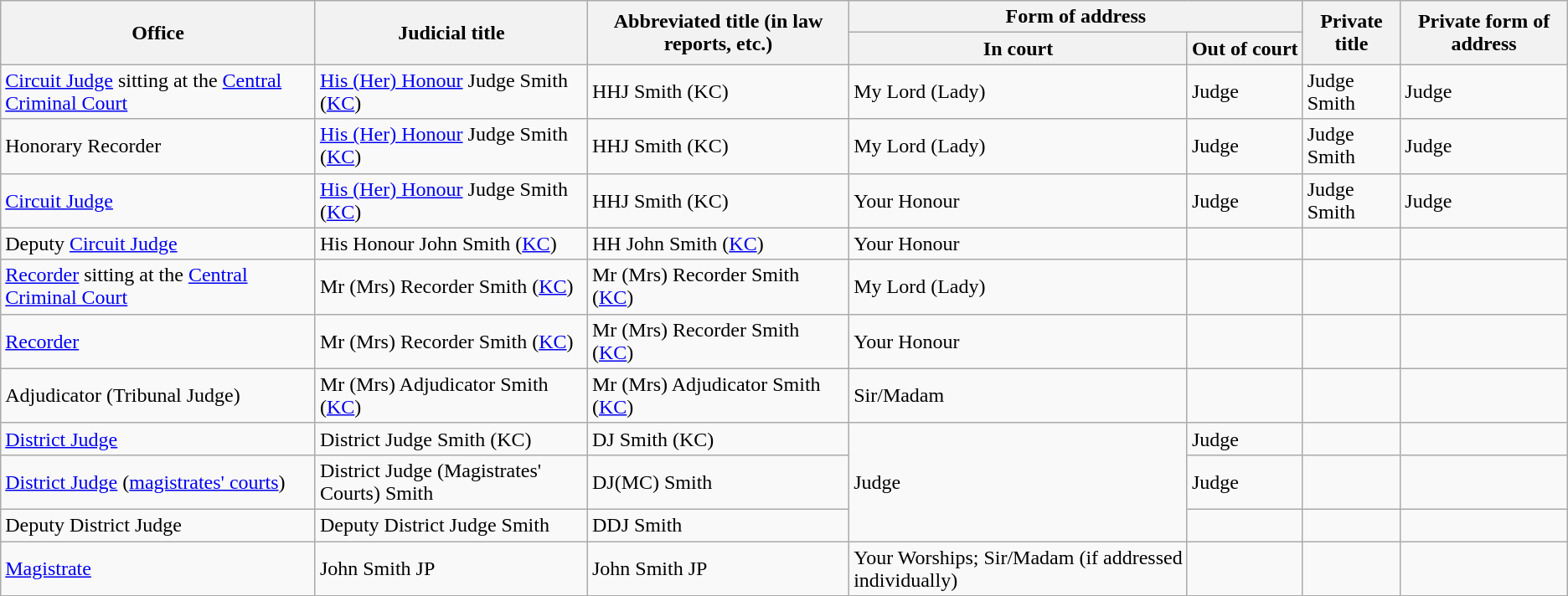<table class="wikitable">
<tr>
<th rowspan=2>Office</th>
<th rowspan=2>Judicial title</th>
<th rowspan=2>Abbreviated title (in law reports, etc.)</th>
<th colspan=2>Form of address</th>
<th rowspan=2>Private title</th>
<th rowspan=2>Private form of address</th>
</tr>
<tr>
<th nowrap>In court</th>
<th nowrap>Out of court</th>
</tr>
<tr>
<td><a href='#'>Circuit Judge</a> sitting at the <a href='#'>Central Criminal Court</a></td>
<td><a href='#'>His (Her) Honour</a> Judge Smith (<a href='#'>KC</a>)</td>
<td>HHJ Smith (KC)</td>
<td>My Lord (Lady)</td>
<td>Judge</td>
<td>Judge Smith</td>
<td>Judge</td>
</tr>
<tr>
<td>Honorary Recorder</td>
<td><a href='#'>His (Her) Honour</a> Judge Smith (<a href='#'>KC</a>)</td>
<td>HHJ Smith (KC)</td>
<td>My Lord (Lady)</td>
<td>Judge</td>
<td>Judge Smith</td>
<td>Judge</td>
</tr>
<tr>
<td><a href='#'>Circuit Judge</a></td>
<td><a href='#'>His (Her) Honour</a> Judge Smith (<a href='#'>KC</a>)</td>
<td>HHJ Smith (KC)</td>
<td>Your Honour</td>
<td>Judge</td>
<td>Judge Smith</td>
<td>Judge</td>
</tr>
<tr>
<td>Deputy <a href='#'>Circuit Judge</a></td>
<td>His Honour John Smith (<a href='#'>KC</a>)</td>
<td>HH John Smith (<a href='#'>KC</a>)</td>
<td>Your Honour</td>
<td></td>
<td></td>
<td></td>
</tr>
<tr>
<td><a href='#'>Recorder</a> sitting at the <a href='#'>Central Criminal Court</a></td>
<td>Mr (Mrs) Recorder Smith (<a href='#'>KC</a>)</td>
<td>Mr (Mrs) Recorder Smith (<a href='#'>KC</a>)</td>
<td>My Lord (Lady)</td>
<td></td>
<td></td>
<td></td>
</tr>
<tr>
<td><a href='#'>Recorder</a></td>
<td>Mr (Mrs) Recorder Smith (<a href='#'>KC</a>)</td>
<td>Mr (Mrs) Recorder Smith (<a href='#'>KC</a>)</td>
<td>Your Honour</td>
<td></td>
<td></td>
<td></td>
</tr>
<tr>
<td>Adjudicator (Tribunal Judge)</td>
<td>Mr (Mrs) Adjudicator Smith (<a href='#'>KC</a>)</td>
<td>Mr (Mrs) Adjudicator Smith (<a href='#'>KC</a>)</td>
<td>Sir/Madam</td>
<td></td>
<td></td>
<td></td>
</tr>
<tr>
<td><a href='#'>District Judge</a></td>
<td>District Judge Smith (KC)</td>
<td>DJ Smith (KC)</td>
<td rowspan="3">Judge</td>
<td>Judge</td>
<td></td>
<td></td>
</tr>
<tr>
<td><a href='#'>District Judge</a> (<a href='#'>magistrates' courts</a>)</td>
<td>District Judge (Magistrates' Courts) Smith</td>
<td>DJ(MC) Smith</td>
<td>Judge</td>
<td></td>
<td></td>
</tr>
<tr>
<td>Deputy District Judge</td>
<td>Deputy District Judge Smith</td>
<td>DDJ Smith</td>
<td></td>
<td></td>
<td></td>
</tr>
<tr>
<td><a href='#'>Magistrate</a></td>
<td>John Smith JP</td>
<td>John Smith JP</td>
<td>Your Worships; Sir/Madam (if addressed individually)</td>
<td></td>
<td></td>
<td></td>
</tr>
</table>
